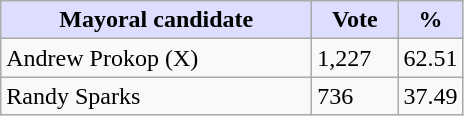<table class="wikitable">
<tr>
<th style="background:#ddf; width:200px;">Mayoral candidate</th>
<th style="background:#ddf; width:50px;">Vote</th>
<th style="background:#ddf; width:30px;">%</th>
</tr>
<tr>
<td>Andrew Prokop (X)</td>
<td>1,227</td>
<td>62.51</td>
</tr>
<tr>
<td>Randy Sparks</td>
<td>736</td>
<td>37.49</td>
</tr>
</table>
